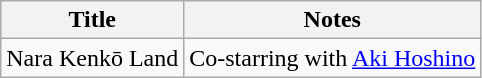<table class="wikitable">
<tr>
<th>Title</th>
<th>Notes</th>
</tr>
<tr>
<td>Nara Kenkō Land</td>
<td>Co-starring with <a href='#'>Aki Hoshino</a></td>
</tr>
</table>
